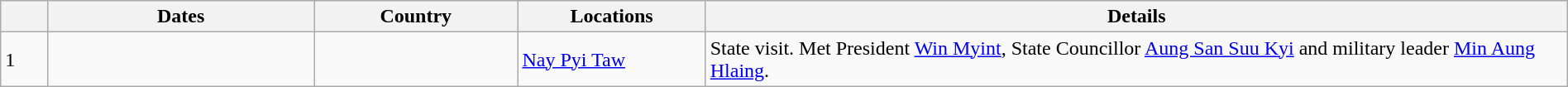<table class="wikitable sortable" style="margin:1em auto 1em auto;">
<tr>
<th style="width: 3%;"></th>
<th style="width: 17%;">Dates</th>
<th style="width: 13%;">Country</th>
<th style="width: 12%;">Locations</th>
<th style="width: 55%;">Details</th>
</tr>
<tr>
<td rowspan=1>1</td>
<td></td>
<td></td>
<td><a href='#'>Nay Pyi Taw</a></td>
<td>State visit. Met President <a href='#'>Win Myint</a>, State Councillor <a href='#'>Aung San Suu Kyi</a> and military leader <a href='#'>Min Aung Hlaing</a>.</td>
</tr>
</table>
